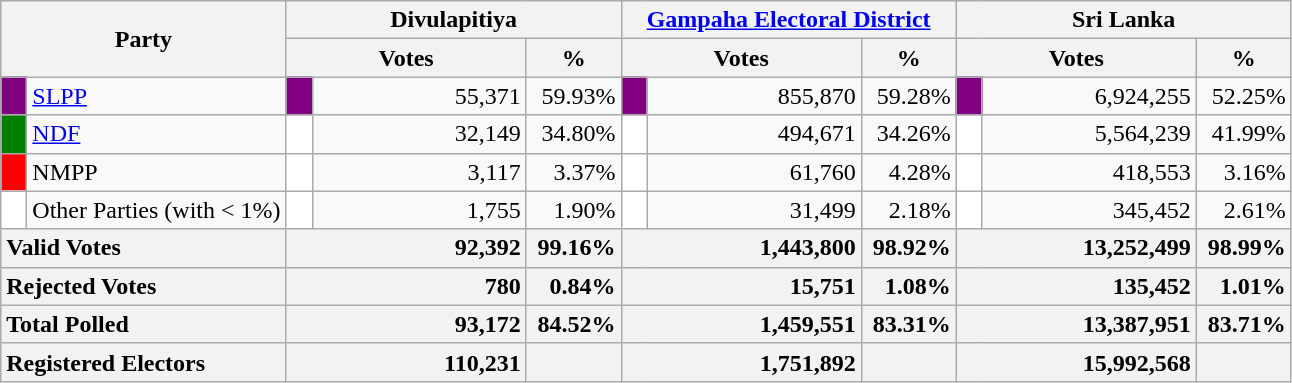<table class="wikitable">
<tr>
<th colspan="2" width="144px"rowspan="2">Party</th>
<th colspan="3" width="216px">Divulapitiya</th>
<th colspan="3" width="216px"><a href='#'>Gampaha Electoral District</a></th>
<th colspan="3" width="216px">Sri Lanka</th>
</tr>
<tr>
<th colspan="2" width="144px">Votes</th>
<th>%</th>
<th colspan="2" width="144px">Votes</th>
<th>%</th>
<th colspan="2" width="144px">Votes</th>
<th>%</th>
</tr>
<tr>
<td style="background-color:purple;" width="10px"></td>
<td style="text-align:left;"><a href='#'>SLPP</a></td>
<td style="background-color:purple;" width="10px"></td>
<td style="text-align:right;">55,371</td>
<td style="text-align:right;">59.93%</td>
<td style="background-color:purple;" width="10px"></td>
<td style="text-align:right;">855,870</td>
<td style="text-align:right;">59.28%</td>
<td style="background-color:purple;" width="10px"></td>
<td style="text-align:right;">6,924,255</td>
<td style="text-align:right;">52.25%</td>
</tr>
<tr>
<td style="background-color:green;" width="10px"></td>
<td style="text-align:left;"><a href='#'>NDF</a></td>
<td style="background-color:white;" width="10px"></td>
<td style="text-align:right;">32,149</td>
<td style="text-align:right;">34.80%</td>
<td style="background-color:white;" width="10px"></td>
<td style="text-align:right;">494,671</td>
<td style="text-align:right;">34.26%</td>
<td style="background-color:white;" width="10px"></td>
<td style="text-align:right;">5,564,239</td>
<td style="text-align:right;">41.99%</td>
</tr>
<tr>
<td style="background-color:red;" width="10px"></td>
<td style="text-align:left;">NMPP</td>
<td style="background-color:white;" width="10px"></td>
<td style="text-align:right;">3,117</td>
<td style="text-align:right;">3.37%</td>
<td style="background-color:white;" width="10px"></td>
<td style="text-align:right;">61,760</td>
<td style="text-align:right;">4.28%</td>
<td style="background-color:white;" width="10px"></td>
<td style="text-align:right;">418,553</td>
<td style="text-align:right;">3.16%</td>
</tr>
<tr>
<td style="background-color:white;" width="10px"></td>
<td style="text-align:left;">Other Parties (with < 1%)</td>
<td style="background-color:white;" width="10px"></td>
<td style="text-align:right;">1,755</td>
<td style="text-align:right;">1.90%</td>
<td style="background-color:white;" width="10px"></td>
<td style="text-align:right;">31,499</td>
<td style="text-align:right;">2.18%</td>
<td style="background-color:white;" width="10px"></td>
<td style="text-align:right;">345,452</td>
<td style="text-align:right;">2.61%</td>
</tr>
<tr>
<th colspan="2" width="144px"style="text-align:left;">Valid Votes</th>
<th style="text-align:right;"colspan="2" width="144px">92,392</th>
<th style="text-align:right;">99.16%</th>
<th style="text-align:right;"colspan="2" width="144px">1,443,800</th>
<th style="text-align:right;">98.92%</th>
<th style="text-align:right;"colspan="2" width="144px">13,252,499</th>
<th style="text-align:right;">98.99%</th>
</tr>
<tr>
<th colspan="2" width="144px"style="text-align:left;">Rejected Votes</th>
<th style="text-align:right;"colspan="2" width="144px">780</th>
<th style="text-align:right;">0.84%</th>
<th style="text-align:right;"colspan="2" width="144px">15,751</th>
<th style="text-align:right;">1.08%</th>
<th style="text-align:right;"colspan="2" width="144px">135,452</th>
<th style="text-align:right;">1.01%</th>
</tr>
<tr>
<th colspan="2" width="144px"style="text-align:left;">Total Polled</th>
<th style="text-align:right;"colspan="2" width="144px">93,172</th>
<th style="text-align:right;">84.52%</th>
<th style="text-align:right;"colspan="2" width="144px">1,459,551</th>
<th style="text-align:right;">83.31%</th>
<th style="text-align:right;"colspan="2" width="144px">13,387,951</th>
<th style="text-align:right;">83.71%</th>
</tr>
<tr>
<th colspan="2" width="144px"style="text-align:left;">Registered Electors</th>
<th style="text-align:right;"colspan="2" width="144px">110,231</th>
<th></th>
<th style="text-align:right;"colspan="2" width="144px">1,751,892</th>
<th></th>
<th style="text-align:right;"colspan="2" width="144px">15,992,568</th>
<th></th>
</tr>
</table>
